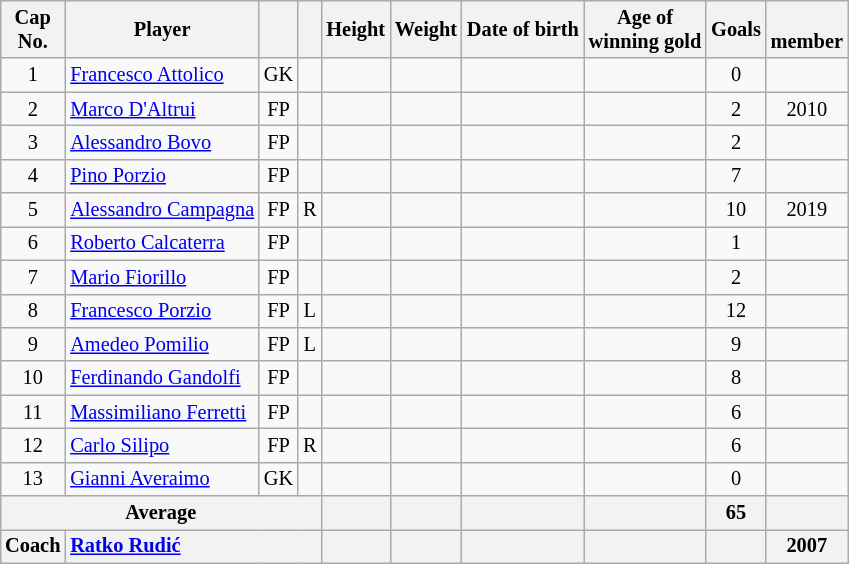<table class="wikitable sortable" style="text-align: center; font-size: 85%; margin-left: 1em;">
<tr>
<th>Cap<br>No.</th>
<th>Player</th>
<th></th>
<th></th>
<th>Height</th>
<th>Weight</th>
<th>Date of birth</th>
<th>Age of<br>winning gold</th>
<th>Goals</th>
<th><br>member</th>
</tr>
<tr>
<td>1</td>
<td style="text-align: left;" data-sort-value="Attolico, Francesco"><a href='#'>Francesco Attolico</a></td>
<td>GK</td>
<td></td>
<td style="text-align: left;"></td>
<td style="text-align: right;"></td>
<td style="text-align: right;"></td>
<td style="text-align: left;"></td>
<td>0</td>
<td></td>
</tr>
<tr>
<td>2</td>
<td style="text-align: left;" data-sort-value="D'Altrui, Marco"><a href='#'>Marco D'Altrui</a></td>
<td>FP</td>
<td></td>
<td style="text-align: left;"></td>
<td style="text-align: right;"></td>
<td style="text-align: right;"></td>
<td style="text-align: left;"></td>
<td>2</td>
<td>2010</td>
</tr>
<tr>
<td>3</td>
<td style="text-align: left;" data-sort-value="Bovo, Alessandro"><a href='#'>Alessandro Bovo</a></td>
<td>FP</td>
<td></td>
<td style="text-align: left;"></td>
<td style="text-align: right;"></td>
<td style="text-align: right;"></td>
<td style="text-align: left;"></td>
<td>2</td>
<td></td>
</tr>
<tr>
<td>4</td>
<td style="text-align: left;" data-sort-value="Porzio, Pino"><a href='#'>Pino Porzio</a></td>
<td>FP</td>
<td></td>
<td style="text-align: left;"></td>
<td style="text-align: right;"></td>
<td style="text-align: right;"></td>
<td style="text-align: left;"></td>
<td>7</td>
<td></td>
</tr>
<tr>
<td>5</td>
<td style="text-align: left;" data-sort-value="Campagna, Alessandro"><a href='#'>Alessandro Campagna</a></td>
<td>FP</td>
<td>R</td>
<td style="text-align: left;"></td>
<td style="text-align: right;"></td>
<td style="text-align: right;"></td>
<td style="text-align: left;"></td>
<td>10</td>
<td>2019</td>
</tr>
<tr>
<td>6</td>
<td style="text-align: left;" data-sort-value="Calcaterra, Roberto"><a href='#'>Roberto Calcaterra</a></td>
<td>FP</td>
<td></td>
<td style="text-align: left;"></td>
<td style="text-align: right;"></td>
<td style="text-align: right;"></td>
<td style="text-align: left;"></td>
<td>1</td>
<td></td>
</tr>
<tr>
<td>7</td>
<td style="text-align: left;" data-sort-value="Fiorillo, Mario"><a href='#'>Mario Fiorillo</a></td>
<td>FP</td>
<td></td>
<td style="text-align: left;"></td>
<td style="text-align: right;"></td>
<td style="text-align: right;"></td>
<td style="text-align: left;"></td>
<td>2</td>
<td></td>
</tr>
<tr>
<td>8</td>
<td style="text-align: left;" data-sort-value="Porzio, Francesco"><a href='#'>Francesco Porzio</a></td>
<td>FP</td>
<td>L</td>
<td style="text-align: left;"></td>
<td style="text-align: right;"></td>
<td style="text-align: right;"></td>
<td style="text-align: left;"></td>
<td>12</td>
<td></td>
</tr>
<tr>
<td>9</td>
<td style="text-align: left;" data-sort-value="Pomilio, Amedeo"><a href='#'>Amedeo Pomilio</a></td>
<td>FP</td>
<td>L</td>
<td style="text-align: left;"></td>
<td style="text-align: right;"></td>
<td style="text-align: right;"></td>
<td style="text-align: left;"></td>
<td>9</td>
<td></td>
</tr>
<tr>
<td>10</td>
<td style="text-align: left;" data-sort-value="Gandolfi, Ferdinando"><a href='#'>Ferdinando Gandolfi</a></td>
<td>FP</td>
<td></td>
<td style="text-align: left;"></td>
<td style="text-align: right;"></td>
<td style="text-align: right;"></td>
<td style="text-align: left;"></td>
<td>8</td>
<td></td>
</tr>
<tr>
<td>11</td>
<td style="text-align: left;" data-sort-value="Ferretti, Massimiliano"><a href='#'>Massimiliano Ferretti</a></td>
<td>FP</td>
<td></td>
<td style="text-align: left;"></td>
<td style="text-align: right;"></td>
<td style="text-align: right;"></td>
<td style="text-align: left;"></td>
<td>6</td>
<td></td>
</tr>
<tr>
<td>12</td>
<td style="text-align: left;" data-sort-value="Silipo, Carlo"><a href='#'>Carlo Silipo</a></td>
<td>FP</td>
<td>R</td>
<td style="text-align: left;"></td>
<td style="text-align: right;"></td>
<td style="text-align: right;"></td>
<td style="text-align: left;"></td>
<td>6</td>
<td></td>
</tr>
<tr>
<td>13</td>
<td style="text-align: left;" data-sort-value="Averaimo, Gianni"><a href='#'>Gianni Averaimo</a></td>
<td>GK</td>
<td></td>
<td style="text-align: left;"></td>
<td style="text-align: right;"></td>
<td style="text-align: right;"></td>
<td style="text-align: left;"></td>
<td>0</td>
<td></td>
</tr>
<tr>
<th colspan="4">Average</th>
<th style="text-align: left;"></th>
<th style="text-align: right;"></th>
<th style="text-align: right;"></th>
<th style="text-align: left;"></th>
<th>65</th>
<th></th>
</tr>
<tr>
<th>Coach</th>
<th colspan="3" style="text-align: left;"><a href='#'>Ratko Rudić</a></th>
<th></th>
<th></th>
<th style="text-align: right;"></th>
<th style="text-align: left;"></th>
<th></th>
<th>2007</th>
</tr>
</table>
